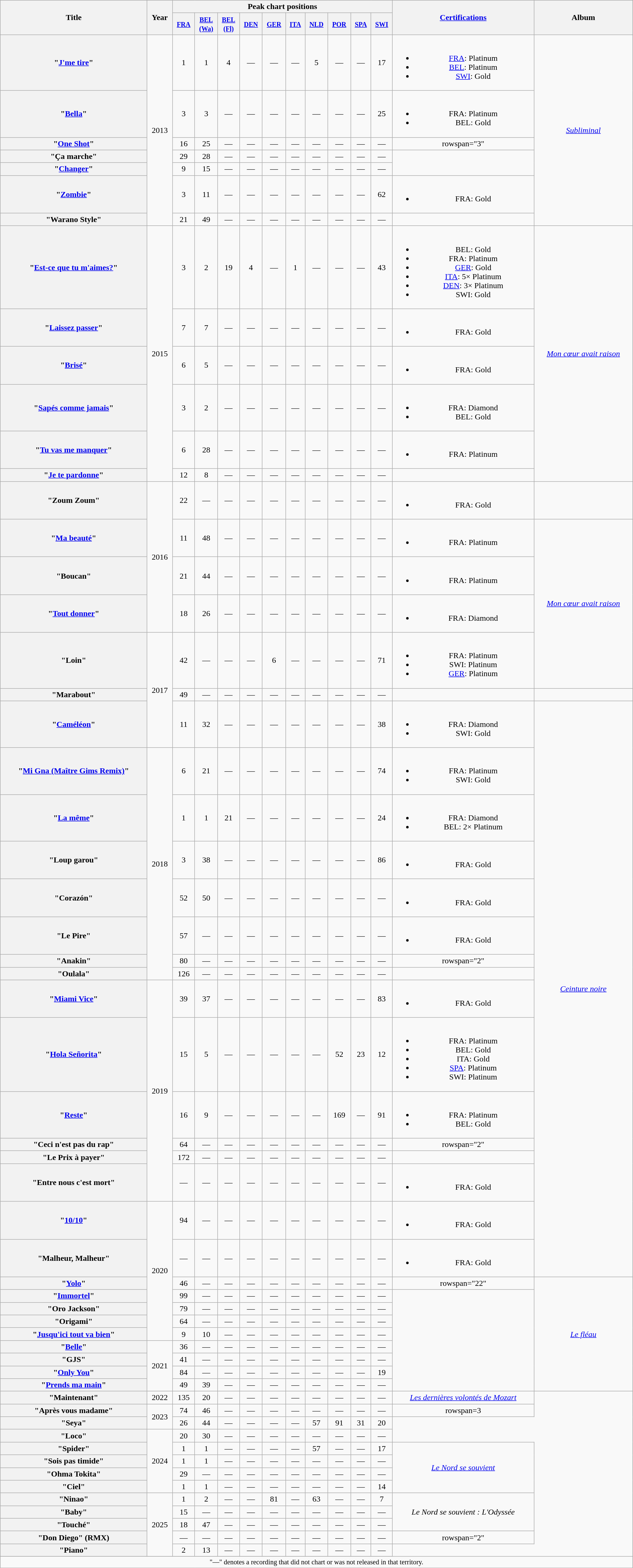<table class="wikitable plainrowheaders" style="text-align:center" width="100%">
<tr>
<th scope="col" rowspan="2">Title</th>
<th scope="col" rowspan="2">Year</th>
<th scope="col" colspan="10">Peak chart positions</th>
<th scope="col" rowspan="2"><a href='#'>Certifications</a></th>
<th scope="col" rowspan="2">Album</th>
</tr>
<tr>
<th scope="col"><small><a href='#'>FRA</a><br></small></th>
<th scope="col"><a href='#'><small>BEL<br>(Wa)</small></a><br></th>
<th scope="col"><a href='#'><small>BEL<br>(Fl)</small></a><br></th>
<th scope="col"><a href='#'><small>DEN</small></a><br></th>
<th scope="col"><a href='#'><small>GER</small></a><br></th>
<th scope="col"><small><a href='#'>ITA</a></small><br></th>
<th scope="col"><small><a href='#'>NLD</a></small><br></th>
<th scope="col"><small><a href='#'>POR</a></small><br></th>
<th scope="col"><small><a href='#'>SPA</a></small><br></th>
<th scope="col"><small><a href='#'>SWI</a></small><br></th>
</tr>
<tr>
<th scope="row">"<a href='#'>J'me tire</a>"</th>
<td rowspan="7">2013</td>
<td>1</td>
<td>1</td>
<td>4</td>
<td>—</td>
<td>—</td>
<td>—</td>
<td>5</td>
<td>—</td>
<td>—</td>
<td>17</td>
<td><br><ul><li><a href='#'>FRA</a>: Platinum</li><li><a href='#'>BEL</a>: Platinum</li><li><a href='#'>SWI</a>: Gold</li></ul></td>
<td rowspan="7"><em><a href='#'>Subliminal</a></em></td>
</tr>
<tr>
<th scope="row">"<a href='#'>Bella</a>"</th>
<td>3</td>
<td>3</td>
<td>—</td>
<td>—</td>
<td>—</td>
<td>—</td>
<td>—</td>
<td>—</td>
<td>—</td>
<td>25</td>
<td><br><ul><li>FRA: Platinum</li><li>BEL: Gold</li></ul></td>
</tr>
<tr>
<th scope="row">"<a href='#'>One Shot</a>"<br></th>
<td>16</td>
<td>25</td>
<td>—</td>
<td>—</td>
<td>—</td>
<td>—</td>
<td>—</td>
<td>—</td>
<td>—</td>
<td>—</td>
<td>rowspan="3" </td>
</tr>
<tr>
<th scope="row">"Ça marche"<br></th>
<td>29</td>
<td>28</td>
<td>—</td>
<td>—</td>
<td>—</td>
<td>—</td>
<td>—</td>
<td>—</td>
<td>—</td>
<td>—</td>
</tr>
<tr>
<th scope="row">"<a href='#'>Changer</a>"</th>
<td>9</td>
<td>15</td>
<td>—</td>
<td>—</td>
<td>—</td>
<td>—</td>
<td>—</td>
<td>—</td>
<td>—</td>
<td>—</td>
</tr>
<tr>
<th scope="row">"<a href='#'>Zombie</a>"</th>
<td>3</td>
<td>11</td>
<td>—</td>
<td>—</td>
<td>—</td>
<td>—</td>
<td>—</td>
<td>—</td>
<td>—</td>
<td>62</td>
<td><br><ul><li>FRA: Gold</li></ul></td>
</tr>
<tr>
<th scope="row">"Warano Style"</th>
<td>21</td>
<td>49</td>
<td>—</td>
<td>—</td>
<td>—</td>
<td>—</td>
<td>—</td>
<td>—</td>
<td>—</td>
<td>—</td>
<td></td>
</tr>
<tr>
<th scope="row">"<a href='#'>Est-ce que tu m'aimes?</a>"</th>
<td rowspan="6">2015</td>
<td>3</td>
<td>2</td>
<td>19</td>
<td>4</td>
<td>—</td>
<td>1</td>
<td>—</td>
<td>—</td>
<td>—</td>
<td>43</td>
<td><br><ul><li>BEL: Gold</li><li>FRA: Platinum</li><li><a href='#'>GER</a>: Gold</li><li><a href='#'>ITA</a>: 5× Platinum</li><li><a href='#'>DEN</a>: 3× Platinum</li><li>SWI: Gold</li></ul></td>
<td rowspan="6"><em><a href='#'>Mon cœur avait raison</a></em></td>
</tr>
<tr>
<th scope="row">"<a href='#'>Laissez passer</a>"</th>
<td>7</td>
<td>7</td>
<td>—</td>
<td>—</td>
<td>—</td>
<td>—</td>
<td>—</td>
<td>—</td>
<td>—</td>
<td>—</td>
<td><br><ul><li>FRA: Gold</li></ul></td>
</tr>
<tr>
<th scope="row">"<a href='#'>Brisé</a>"</th>
<td>6</td>
<td>5</td>
<td>—</td>
<td>—</td>
<td>—</td>
<td>—</td>
<td>—</td>
<td>—</td>
<td>—</td>
<td>—</td>
<td><br><ul><li>FRA: Gold</li></ul></td>
</tr>
<tr>
<th scope="row">"<a href='#'>Sapés comme jamais</a>"<br></th>
<td>3</td>
<td>2</td>
<td>—</td>
<td>—</td>
<td>—</td>
<td>—</td>
<td>—</td>
<td>—</td>
<td>—</td>
<td>—</td>
<td><br><ul><li>FRA: Diamond</li><li>BEL: Gold</li></ul></td>
</tr>
<tr>
<th scope="row">"<a href='#'>Tu vas me manquer</a>"</th>
<td>6</td>
<td>28</td>
<td>—</td>
<td>—</td>
<td>—</td>
<td>—</td>
<td>—</td>
<td>—</td>
<td>—</td>
<td>—</td>
<td><br><ul><li>FRA: Platinum</li></ul></td>
</tr>
<tr>
<th scope="row">"<a href='#'>Je te pardonne</a>"<br></th>
<td>12</td>
<td>8</td>
<td>—</td>
<td>—</td>
<td>—</td>
<td>—</td>
<td>—</td>
<td>—</td>
<td>—</td>
<td>—</td>
<td></td>
</tr>
<tr>
<th scope="row">"Zoum Zoum"<br></th>
<td rowspan="4">2016</td>
<td>22</td>
<td>—</td>
<td>—</td>
<td>—</td>
<td>—</td>
<td>—</td>
<td>—</td>
<td>—</td>
<td>—</td>
<td>—</td>
<td><br><ul><li>FRA: Gold</li></ul></td>
<td></td>
</tr>
<tr>
<th scope="row">"<a href='#'>Ma beauté</a>"</th>
<td>11</td>
<td>48</td>
<td>—</td>
<td>—</td>
<td>—</td>
<td>—</td>
<td>—</td>
<td>—</td>
<td>—</td>
<td>—</td>
<td><br><ul><li>FRA: Platinum</li></ul></td>
<td rowspan="4"><em><a href='#'>Mon cœur avait raison</a></em></td>
</tr>
<tr>
<th scope="row">"Boucan"<br></th>
<td>21</td>
<td>44</td>
<td>—</td>
<td>—</td>
<td>—</td>
<td>—</td>
<td>—</td>
<td>—</td>
<td>—</td>
<td>—</td>
<td><br><ul><li>FRA: Platinum</li></ul></td>
</tr>
<tr>
<th scope="row">"<a href='#'>Tout donner</a>"</th>
<td>18</td>
<td>26</td>
<td>—</td>
<td>—</td>
<td>—</td>
<td>—</td>
<td>—</td>
<td>—</td>
<td>—</td>
<td>—</td>
<td><br><ul><li>FRA: Diamond</li></ul></td>
</tr>
<tr>
<th scope="row">"Loin" <br></th>
<td rowspan="3">2017</td>
<td>42</td>
<td>—</td>
<td>—</td>
<td>—</td>
<td>6</td>
<td>—</td>
<td>—</td>
<td>—</td>
<td>—</td>
<td>71</td>
<td><br><ul><li>FRA: Platinum</li><li>SWI: Platinum</li><li><a href='#'>GER</a>: Platinum</li></ul></td>
</tr>
<tr>
<th scope="row">"Marabout"</th>
<td>49</td>
<td>—</td>
<td>—</td>
<td>—</td>
<td>—</td>
<td>—</td>
<td>—</td>
<td>—</td>
<td>—</td>
<td>—</td>
<td></td>
<td></td>
</tr>
<tr>
<th scope="row">"<a href='#'>Caméléon</a>"</th>
<td>11</td>
<td>32</td>
<td>—</td>
<td>—</td>
<td>—</td>
<td>—</td>
<td>—</td>
<td>—</td>
<td>—</td>
<td>38</td>
<td><br><ul><li>FRA: Diamond</li><li>SWI: Gold</li></ul></td>
<td rowspan="16"><em><a href='#'>Ceinture noire</a></em></td>
</tr>
<tr>
<th scope="row">"<a href='#'>Mi Gna (Maître Gims Remix)</a>" <br></th>
<td rowspan="7">2018</td>
<td>6</td>
<td>21</td>
<td>—</td>
<td>—</td>
<td>—</td>
<td>—</td>
<td>—</td>
<td>—</td>
<td>—</td>
<td>74</td>
<td><br><ul><li>FRA: Platinum</li><li>SWI: Gold</li></ul></td>
</tr>
<tr>
<th scope="row">"<a href='#'>La même</a>" <br></th>
<td>1</td>
<td>1</td>
<td>21</td>
<td>—</td>
<td>—</td>
<td>—</td>
<td>—</td>
<td>—</td>
<td>—</td>
<td>24</td>
<td><br><ul><li>FRA: Diamond</li><li>BEL: 2× Platinum</li></ul></td>
</tr>
<tr>
<th scope="row">"Loup garou"<br></th>
<td>3</td>
<td>38</td>
<td>—</td>
<td>—</td>
<td>—</td>
<td>—</td>
<td>—</td>
<td>—</td>
<td>—</td>
<td>86</td>
<td><br><ul><li>FRA: Gold</li></ul></td>
</tr>
<tr>
<th scope="row">"Corazón"<br></th>
<td>52</td>
<td>50</td>
<td>—</td>
<td>—</td>
<td>—</td>
<td>—</td>
<td>—</td>
<td>—</td>
<td>—</td>
<td>—</td>
<td><br><ul><li>FRA: Gold</li></ul></td>
</tr>
<tr>
<th scope="row">"Le Pire"</th>
<td>57</td>
<td>—</td>
<td>—</td>
<td>—</td>
<td>—</td>
<td>—</td>
<td>—</td>
<td>—</td>
<td>—</td>
<td>—</td>
<td><br><ul><li>FRA: Gold</li></ul></td>
</tr>
<tr>
<th scope="row">"Anakin"</th>
<td>80</td>
<td>—</td>
<td>—</td>
<td>—</td>
<td>—</td>
<td>—</td>
<td>—</td>
<td>—</td>
<td>—</td>
<td>—</td>
<td>rowspan="2" </td>
</tr>
<tr>
<th scope="row">"Oulala"</th>
<td>126</td>
<td>—</td>
<td>—</td>
<td>—</td>
<td>—</td>
<td>—</td>
<td>—</td>
<td>—</td>
<td>—</td>
<td>—</td>
</tr>
<tr>
<th scope="row">"<a href='#'>Miami Vice</a>"</th>
<td rowspan="6">2019</td>
<td>39</td>
<td>37</td>
<td>—</td>
<td>—</td>
<td>—</td>
<td>—</td>
<td>—</td>
<td>—</td>
<td>—</td>
<td>83</td>
<td><br><ul><li>FRA: Gold</li></ul></td>
</tr>
<tr>
<th scope="row">"<a href='#'>Hola Señorita</a>"<br></th>
<td>15</td>
<td>5</td>
<td>—</td>
<td>—</td>
<td>—</td>
<td>—</td>
<td>—</td>
<td>52</td>
<td>23</td>
<td>12</td>
<td><br><ul><li>FRA: Platinum</li><li>BEL: Gold</li><li>ITA: Gold</li><li><a href='#'>SPA</a>: Platinum</li><li>SWI: Platinum</li></ul></td>
</tr>
<tr>
<th scope="row">"<a href='#'>Reste</a>"<br></th>
<td>16</td>
<td>9</td>
<td>—</td>
<td>—</td>
<td>—</td>
<td>—</td>
<td>—</td>
<td>169</td>
<td>—</td>
<td>91</td>
<td><br><ul><li>FRA: Platinum</li><li>BEL: Gold</li></ul></td>
</tr>
<tr>
<th scope="row">"Ceci n'est pas du rap"<br></th>
<td>64</td>
<td>—</td>
<td>—</td>
<td>—</td>
<td>—</td>
<td>—</td>
<td>—</td>
<td>—</td>
<td>—</td>
<td>—</td>
<td>rowspan="2" </td>
</tr>
<tr>
<th scope="row">"Le Prix à payer"</th>
<td>172</td>
<td>—</td>
<td>—</td>
<td>—</td>
<td>—</td>
<td>—</td>
<td>—</td>
<td>—</td>
<td>—</td>
<td>—</td>
</tr>
<tr>
<th scope="row">"Entre nous c'est mort"</th>
<td>—</td>
<td>—</td>
<td>—</td>
<td>—</td>
<td>—</td>
<td>—</td>
<td>—</td>
<td>—</td>
<td>—</td>
<td>—</td>
<td><br><ul><li>FRA: Gold</li></ul></td>
</tr>
<tr>
<th scope="row">"<a href='#'>10/10</a>"<br></th>
<td rowspan="7">2020</td>
<td>94</td>
<td>—</td>
<td>—</td>
<td>—</td>
<td>—</td>
<td>—</td>
<td>—</td>
<td>—</td>
<td>—</td>
<td>—</td>
<td><br><ul><li>FRA: Gold</li></ul></td>
</tr>
<tr>
<th scope="row">"Malheur, Malheur"</th>
<td>—</td>
<td>—</td>
<td>—</td>
<td>—</td>
<td>—</td>
<td>—</td>
<td>—</td>
<td>—</td>
<td>—</td>
<td>—</td>
<td><br><ul><li>FRA: Gold</li></ul></td>
</tr>
<tr>
<th scope="row">"<a href='#'>Yolo</a>"</th>
<td>46</td>
<td>—</td>
<td>—</td>
<td>—</td>
<td>—</td>
<td>—</td>
<td>—</td>
<td>—</td>
<td>—</td>
<td>—</td>
<td>rowspan="22" </td>
<td rowspan="9"><em><a href='#'>Le fléau</a></em></td>
</tr>
<tr>
<th scope="row">"<a href='#'>Immortel</a>"</th>
<td>99</td>
<td>—</td>
<td>—</td>
<td>—</td>
<td>—</td>
<td>—</td>
<td>—</td>
<td>—</td>
<td>—</td>
<td>—</td>
</tr>
<tr>
<th scope="row">"Oro Jackson"<br></th>
<td>79</td>
<td>—</td>
<td>—</td>
<td>—</td>
<td>—</td>
<td>—</td>
<td>—</td>
<td>—</td>
<td>—</td>
<td>—</td>
</tr>
<tr>
<th scope="row">"Origami"<br></th>
<td>64</td>
<td>—</td>
<td>—</td>
<td>—</td>
<td>—</td>
<td>—</td>
<td>—</td>
<td>—</td>
<td>—</td>
<td>—</td>
</tr>
<tr>
<th scope="row">"<a href='#'>Jusqu'ici tout va bien</a>"</th>
<td>9</td>
<td>10</td>
<td>—</td>
<td>—</td>
<td>—</td>
<td>—</td>
<td>—</td>
<td>—</td>
<td>—</td>
<td>—</td>
</tr>
<tr>
<th scope="row">"<a href='#'>Belle</a>"<br></th>
<td rowspan="4">2021</td>
<td>36</td>
<td>—</td>
<td>—</td>
<td>—</td>
<td>—</td>
<td>—</td>
<td>—</td>
<td>—</td>
<td>—</td>
<td>—</td>
</tr>
<tr>
<th scope="row">"GJS"<br></th>
<td>41</td>
<td>—</td>
<td>—</td>
<td>—</td>
<td>—</td>
<td>—</td>
<td>—</td>
<td>—</td>
<td>—</td>
<td>—</td>
</tr>
<tr>
<th scope="row">"<a href='#'>Only You</a>"<br></th>
<td>84</td>
<td>—</td>
<td>—</td>
<td>—</td>
<td>—</td>
<td>—</td>
<td>—</td>
<td>—</td>
<td>—</td>
<td>19</td>
</tr>
<tr>
<th scope="row">"<a href='#'>Prends ma main</a>"<br></th>
<td>49</td>
<td>39</td>
<td>—</td>
<td>—</td>
<td>—</td>
<td>—</td>
<td>—</td>
<td>—</td>
<td>—</td>
<td>—</td>
</tr>
<tr>
<th scope="row">"Maintenant"</th>
<td>2022</td>
<td>135</td>
<td>20</td>
<td>—</td>
<td>—</td>
<td>—</td>
<td>—</td>
<td>—</td>
<td>—</td>
<td>—</td>
<td>—</td>
<td><em><a href='#'>Les dernières volontés de Mozart</a></em></td>
</tr>
<tr>
<th scope="row">"Après vous madame"<br></th>
<td rowspan=2>2023</td>
<td>74</td>
<td>46</td>
<td>—</td>
<td>—</td>
<td>—</td>
<td>—</td>
<td>—</td>
<td>—</td>
<td>—</td>
<td>—</td>
<td>rowspan=3 </td>
</tr>
<tr>
<th scope="row">"Seya"<br></th>
<td>26</td>
<td>44</td>
<td>—</td>
<td>—</td>
<td>—</td>
<td>—</td>
<td>57</td>
<td>91</td>
<td>31</td>
<td>20</td>
</tr>
<tr>
<th scope="row">"Loco"<br></th>
<td rowspan="5">2024</td>
<td>20</td>
<td>30</td>
<td>—</td>
<td>—</td>
<td>—</td>
<td>—</td>
<td>—</td>
<td>—</td>
<td>—</td>
<td>—</td>
</tr>
<tr>
<th scope="row">"Spider"<br></th>
<td>1</td>
<td>1</td>
<td>—</td>
<td>—</td>
<td>—</td>
<td>—</td>
<td>57</td>
<td>—</td>
<td>—</td>
<td>17</td>
<td rowspan=4><em><a href='#'>Le Nord se souvient</a></em></td>
</tr>
<tr>
<th scope="row">"Sois pas timide"</th>
<td>1</td>
<td>1</td>
<td>—</td>
<td>—</td>
<td>—</td>
<td>—</td>
<td>—</td>
<td>—</td>
<td>—</td>
<td>—</td>
</tr>
<tr>
<th scope="row">"Ohma Tokita"</th>
<td>29</td>
<td>—</td>
<td>—</td>
<td>—</td>
<td>—</td>
<td>—</td>
<td>—</td>
<td>—</td>
<td>—</td>
<td>—</td>
</tr>
<tr>
<th scope="row">"Ciel"</th>
<td>1</td>
<td>1</td>
<td>—</td>
<td>—</td>
<td>—</td>
<td>—</td>
<td>—</td>
<td>—</td>
<td>—</td>
<td>14</td>
</tr>
<tr>
<th scope="row">"Ninao"</th>
<td rowspan="5">2025</td>
<td>1<br></td>
<td>2</td>
<td>—</td>
<td>—</td>
<td>81</td>
<td>—</td>
<td>63</td>
<td>—</td>
<td>—</td>
<td>7</td>
<td rowspan="3"><em>Le Nord se souvient : L'Odyssée</em></td>
</tr>
<tr>
<th scope="row">"Baby"</th>
<td>15<br></td>
<td>—</td>
<td>—</td>
<td>—</td>
<td>—</td>
<td>—</td>
<td>—</td>
<td>—</td>
<td>—</td>
<td>—</td>
</tr>
<tr>
<th scope="row">"Touché"<br></th>
<td>18<br></td>
<td>47</td>
<td>—</td>
<td>—</td>
<td>—</td>
<td>—</td>
<td>—</td>
<td>—</td>
<td>—</td>
<td>—</td>
</tr>
<tr>
<th scope="row">"Don Diego" (RMX)<br></th>
<td>—</td>
<td>—</td>
<td>—</td>
<td>—</td>
<td>—</td>
<td>—</td>
<td>—</td>
<td>—</td>
<td>—</td>
<td>—</td>
<td>rowspan="2" </td>
</tr>
<tr>
<th scope="row">"Piano"<br></th>
<td>2</td>
<td>13</td>
<td>—</td>
<td>—</td>
<td>—</td>
<td>—</td>
<td>—</td>
<td>—</td>
<td>—</td>
<td>—</td>
</tr>
<tr>
</tr>
<tr>
<td colspan="14" style="font-size:85%">"—" denotes a recording that did not chart or was not released in that territory.</td>
</tr>
</table>
